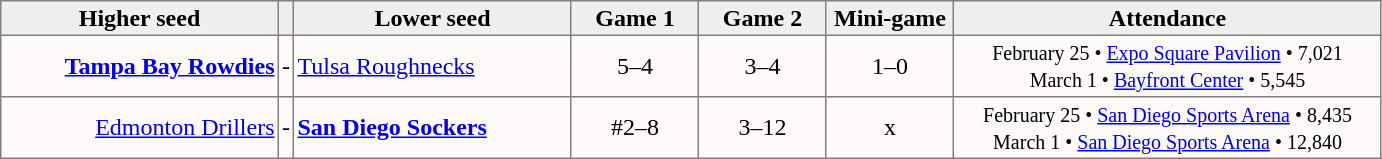<table style=border-collapse:collapse border=1 cellspacing=0 cellpadding=2>
<tr align=center bgcolor=#efefef>
<th width=180>Higher seed</th>
<th width=5></th>
<th width=180>Lower seed</th>
<th width=80>Game 1</th>
<th width=80>Game 2</th>
<th width=80>Mini-game</th>
<td width=280><strong>Attendance</strong></td>
</tr>
<tr align=center bgcolor=fffafa>
<td align=right><strong><a href='#'>Tampa Bay Rowdies</a></strong></td>
<td>-</td>
<td align=left><a href='#'>Tulsa Roughnecks</a></td>
<td>5–4</td>
<td>3–4</td>
<td>1–0</td>
<td><small>February 25 • <a href='#'>Expo Square Pavilion</a> • 7,021<br>March 1 • <a href='#'>Bayfront Center</a> • 5,545</small></td>
</tr>
<tr align=center bgcolor=fffafa>
<td align=right><a href='#'>Edmonton Drillers</a></td>
<td>-</td>
<td align=left><strong><a href='#'>San Diego Sockers</a></strong></td>
<td>#2–8</td>
<td>3–12</td>
<td>x</td>
<td><small>February 25 • <a href='#'>San Diego Sports Arena</a> • 8,435<br>March 1 • <a href='#'>San Diego Sports Arena</a> • 12,840</small></td>
</tr>
</table>
